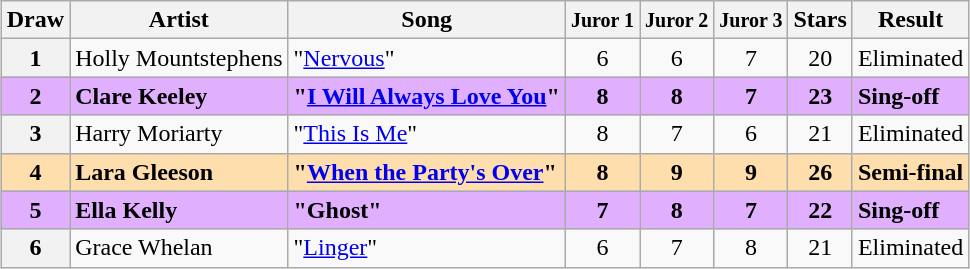<table class="sortable wikitable plainrowheaders" style="margin: 1em auto 1em auto;">
<tr>
<th scope="col">Draw</th>
<th scope="col">Artist</th>
<th scope="col">Song </th>
<th><small><abbr>Juror 1</abbr></small></th>
<th><small><abbr>Juror 2</abbr></small></th>
<th><small><abbr>Juror 3</abbr></small></th>
<th scope="col">Stars</th>
<th scope="col">Result</th>
</tr>
<tr>
<th scope="row" style="text-align:center;">1</th>
<td>Holly Mountstephens</td>
<td>"<a href='#'>Nervous</a>" </td>
<td align="center">6</td>
<td align="center">6</td>
<td align="center">7</td>
<td align="center">20</td>
<td>Eliminated</td>
</tr>
<tr style="font-weight: bold; background: #E0B0FF;">
<th scope="row" style="text-align:center; font-weight:bold; background:#E0B0FF">2</th>
<td>Clare Keeley</td>
<td>"<a href='#'>I Will Always Love You</a>" </td>
<td align="center">8</td>
<td align="center">8</td>
<td align="center">7</td>
<td align="center">23</td>
<td>Sing-off</td>
</tr>
<tr>
<th scope="row" style="text-align:center;">3</th>
<td>Harry Moriarty</td>
<td>"<a href='#'>This Is Me</a>" </td>
<td align="center">8</td>
<td align="center">7</td>
<td align="center">6</td>
<td align="center">21</td>
<td>Eliminated</td>
</tr>
<tr style="font-weight: bold; background:navajowhite;">
<th scope="row" style="text-align:center; font-weight:bold; background:navajowhite">4</th>
<td>Lara Gleeson</td>
<td>"<a href='#'>When the Party's Over</a>" </td>
<td align="center">8</td>
<td align="center">9</td>
<td align="center">9</td>
<td align="center">26</td>
<td>Semi-final</td>
</tr>
<tr style="font-weight: bold; background: #E0B0FF;">
<th scope="row" style="text-align:center; font-weight:bold; background:#E0B0FF">5</th>
<td>Ella Kelly</td>
<td>"Ghost" </td>
<td align="center">7</td>
<td align="center">8</td>
<td align="center">7</td>
<td align="center">22</td>
<td>Sing-off</td>
</tr>
<tr>
<th scope="row" style="text-align:center;">6</th>
<td>Grace Whelan</td>
<td>"<a href='#'>Linger</a>" </td>
<td align="center">6</td>
<td align="center">7</td>
<td align="center">8</td>
<td align="center">21</td>
<td>Eliminated</td>
</tr>
</table>
